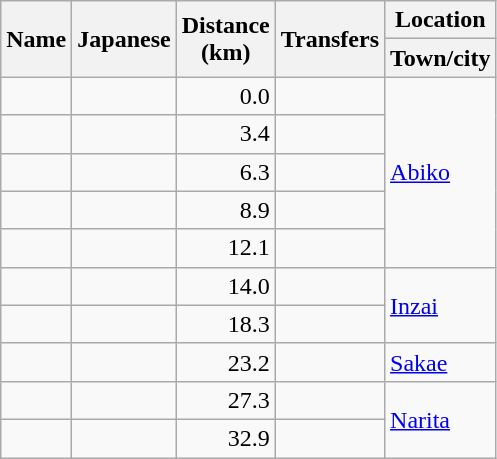<table class="wikitable" table>
<tr>
<th rowspan="2">Name</th>
<th rowspan="2">Japanese</th>
<th rowspan="2">Distance<br>(km)</th>
<th rowspan="2">Transfers</th>
<th>Location</th>
</tr>
<tr>
<th>Town/city</th>
</tr>
<tr>
<td></td>
<td></td>
<td style="text-align: right;">0.0</td>
<td style="white-space:nowrap;"></td>
<td rowspan="5"><a href='#'>Abiko</a></td>
</tr>
<tr>
<td></td>
<td></td>
<td style="text-align: right;">3.4</td>
<td></td>
</tr>
<tr>
<td></td>
<td></td>
<td style="text-align: right;">6.3</td>
<td></td>
</tr>
<tr>
<td></td>
<td></td>
<td style="text-align: right;">8.9</td>
<td></td>
</tr>
<tr>
<td></td>
<td></td>
<td style="text-align: right;">12.1</td>
<td></td>
</tr>
<tr>
<td></td>
<td></td>
<td style="text-align: right;">14.0</td>
<td></td>
<td rowspan="2"><a href='#'>Inzai</a></td>
</tr>
<tr>
<td></td>
<td></td>
<td style="text-align: right;">18.3</td>
<td></td>
</tr>
<tr>
<td></td>
<td></td>
<td style="text-align: right;">23.2</td>
<td></td>
<td><a href='#'>Sakae</a></td>
</tr>
<tr>
<td></td>
<td></td>
<td style="text-align: right;">27.3</td>
<td></td>
<td rowspan="2"><a href='#'>Narita</a></td>
</tr>
<tr>
<td></td>
<td></td>
<td style="text-align: right;">32.9</td>
<td></td>
</tr>
</table>
